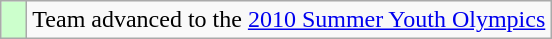<table class="wikitable" style="text-align: center;">
<tr>
<td width=10px bgcolor=#ccffcc></td>
<td>Team advanced to the <a href='#'>2010 Summer Youth Olympics</a></td>
</tr>
</table>
